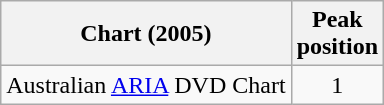<table class="wikitable">
<tr>
<th>Chart (2005)</th>
<th>Peak<br>position</th>
</tr>
<tr>
<td>Australian <a href='#'>ARIA</a> DVD Chart</td>
<td align="center">1</td>
</tr>
</table>
